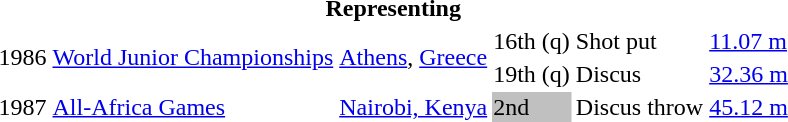<table>
<tr>
<th colspan="6">Representing </th>
</tr>
<tr>
<td rowspan=2>1986</td>
<td rowspan=2><a href='#'>World Junior Championships</a></td>
<td rowspan=2><a href='#'>Athens</a>, <a href='#'>Greece</a></td>
<td>16th (q)</td>
<td>Shot put</td>
<td><a href='#'>11.07 m</a></td>
</tr>
<tr>
<td>19th (q)</td>
<td>Discus</td>
<td><a href='#'>32.36 m</a></td>
</tr>
<tr>
<td>1987</td>
<td><a href='#'>All-Africa Games</a></td>
<td><a href='#'>Nairobi, Kenya</a></td>
<td bgcolor="silver">2nd</td>
<td>Discus throw</td>
<td><a href='#'>45.12 m</a></td>
</tr>
</table>
